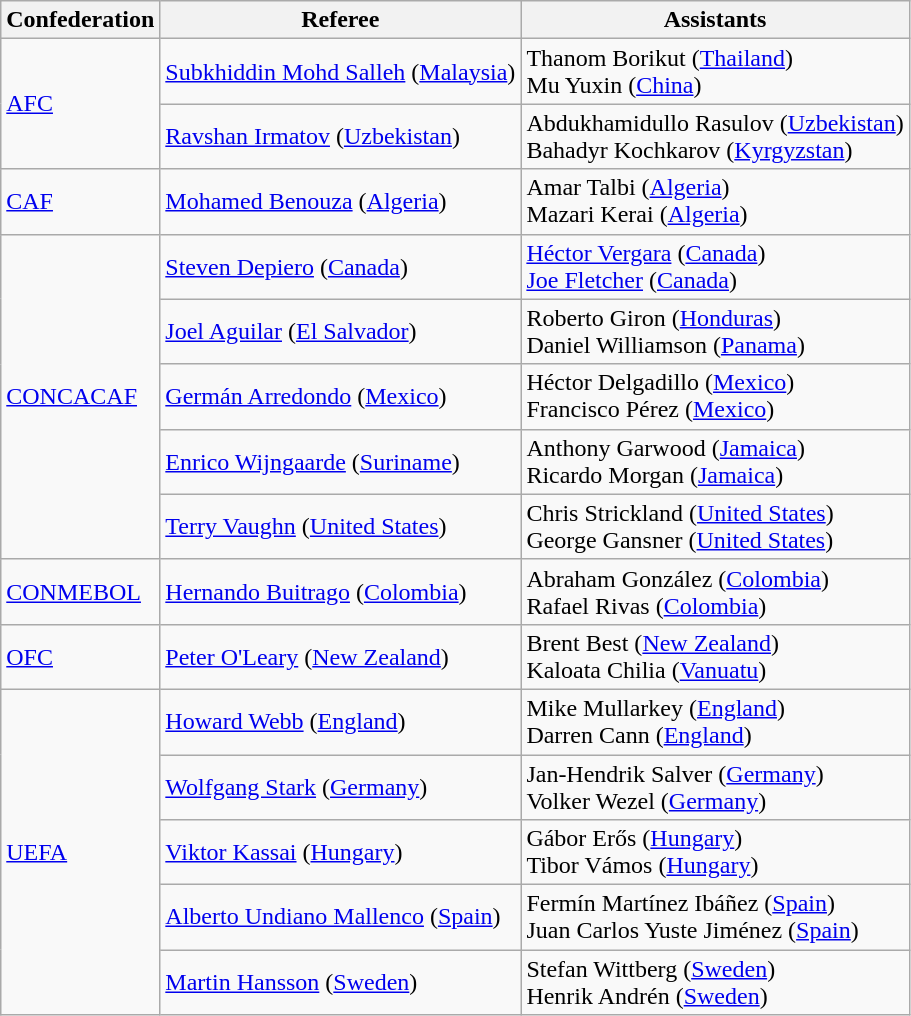<table class="wikitable">
<tr>
<th>Confederation</th>
<th>Referee</th>
<th>Assistants</th>
</tr>
<tr>
<td rowspan="2"><a href='#'>AFC</a></td>
<td><a href='#'>Subkhiddin Mohd Salleh</a> (<a href='#'>Malaysia</a>)</td>
<td>Thanom Borikut (<a href='#'>Thailand</a>)<br>Mu Yuxin (<a href='#'>China</a>)</td>
</tr>
<tr>
<td><a href='#'>Ravshan Irmatov</a> (<a href='#'>Uzbekistan</a>)</td>
<td>Abdukhamidullo Rasulov (<a href='#'>Uzbekistan</a>)<br>Bahadyr Kochkarov (<a href='#'>Kyrgyzstan</a>)</td>
</tr>
<tr>
<td><a href='#'>CAF</a></td>
<td><a href='#'>Mohamed Benouza</a> (<a href='#'>Algeria</a>)</td>
<td>Amar Talbi (<a href='#'>Algeria</a>)<br>Mazari Kerai (<a href='#'>Algeria</a>)</td>
</tr>
<tr>
<td rowspan="5"><a href='#'>CONCACAF</a></td>
<td><a href='#'>Steven Depiero</a> (<a href='#'>Canada</a>)</td>
<td><a href='#'>Héctor Vergara</a> (<a href='#'>Canada</a>)<br><a href='#'>Joe Fletcher</a> (<a href='#'>Canada</a>)</td>
</tr>
<tr>
<td><a href='#'>Joel Aguilar</a> (<a href='#'>El Salvador</a>)</td>
<td>Roberto Giron (<a href='#'>Honduras</a>)<br>Daniel Williamson (<a href='#'>Panama</a>)</td>
</tr>
<tr>
<td><a href='#'>Germán Arredondo</a> (<a href='#'>Mexico</a>)</td>
<td>Héctor Delgadillo (<a href='#'>Mexico</a>)<br>Francisco Pérez (<a href='#'>Mexico</a>)</td>
</tr>
<tr>
<td><a href='#'>Enrico Wijngaarde</a> (<a href='#'>Suriname</a>)</td>
<td>Anthony Garwood (<a href='#'>Jamaica</a>)<br>Ricardo Morgan (<a href='#'>Jamaica</a>)</td>
</tr>
<tr>
<td><a href='#'>Terry Vaughn</a> (<a href='#'>United States</a>)</td>
<td>Chris Strickland (<a href='#'>United States</a>)<br>George Gansner (<a href='#'>United States</a>)</td>
</tr>
<tr>
<td><a href='#'>CONMEBOL</a></td>
<td><a href='#'>Hernando Buitrago</a> (<a href='#'>Colombia</a>)</td>
<td>Abraham González (<a href='#'>Colombia</a>)<br>Rafael Rivas (<a href='#'>Colombia</a>)</td>
</tr>
<tr>
<td><a href='#'>OFC</a></td>
<td><a href='#'>Peter O'Leary</a> (<a href='#'>New Zealand</a>)</td>
<td>Brent Best (<a href='#'>New Zealand</a>)<br>Kaloata Chilia (<a href='#'>Vanuatu</a>)</td>
</tr>
<tr>
<td rowspan="5"><a href='#'>UEFA</a></td>
<td><a href='#'>Howard Webb</a> (<a href='#'>England</a>)</td>
<td>Mike Mullarkey (<a href='#'>England</a>)<br>Darren Cann (<a href='#'>England</a>)</td>
</tr>
<tr>
<td><a href='#'>Wolfgang Stark</a> (<a href='#'>Germany</a>)</td>
<td>Jan-Hendrik Salver (<a href='#'>Germany</a>)<br>Volker Wezel (<a href='#'>Germany</a>)</td>
</tr>
<tr>
<td><a href='#'>Viktor Kassai</a> (<a href='#'>Hungary</a>)</td>
<td>Gábor Erős (<a href='#'>Hungary</a>)<br>Tibor Vámos (<a href='#'>Hungary</a>)</td>
</tr>
<tr>
<td><a href='#'>Alberto Undiano Mallenco</a> (<a href='#'>Spain</a>)</td>
<td>Fermín Martínez Ibáñez (<a href='#'>Spain</a>)<br>Juan Carlos Yuste Jiménez (<a href='#'>Spain</a>)</td>
</tr>
<tr>
<td><a href='#'>Martin Hansson</a> (<a href='#'>Sweden</a>)</td>
<td>Stefan Wittberg (<a href='#'>Sweden</a>)<br>Henrik Andrén (<a href='#'>Sweden</a>)</td>
</tr>
</table>
